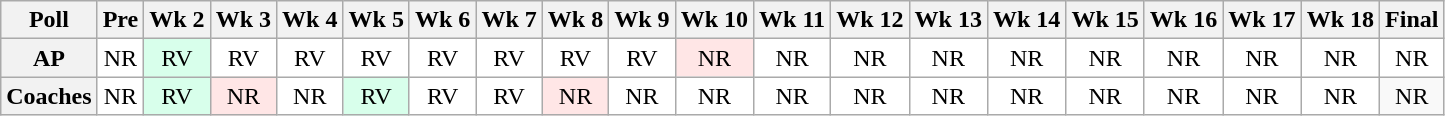<table class="wikitable" style="white-space:nowrap;">
<tr>
<th>Poll</th>
<th>Pre</th>
<th>Wk 2</th>
<th>Wk 3</th>
<th>Wk 4</th>
<th>Wk 5</th>
<th>Wk 6</th>
<th>Wk 7</th>
<th>Wk 8</th>
<th>Wk 9</th>
<th>Wk 10</th>
<th>Wk 11</th>
<th>Wk 12</th>
<th>Wk 13</th>
<th>Wk 14</th>
<th>Wk 15</th>
<th>Wk 16</th>
<th>Wk 17</th>
<th>Wk 18</th>
<th>Final</th>
</tr>
<tr style="text-align:center;">
<th>AP</th>
<td style="background:#FFF;">NR</td>
<td style="background:#D8FFEB;">RV</td>
<td style="background:#FFF;">RV</td>
<td style="background:#FFF;">RV</td>
<td style="background:#FFF;">RV</td>
<td style="background:#FFF;">RV</td>
<td style="background:#FFF;">RV</td>
<td style="background:#FFF;">RV</td>
<td style="background:#FFF;">RV</td>
<td style="background:#FFE6E6;">NR</td>
<td style="background:#FFF;">NR</td>
<td style="background:#FFF;">NR</td>
<td style="background:#FFF;">NR</td>
<td style="background:#FFF;">NR</td>
<td style="background:#FFF;">NR</td>
<td style="background:#FFF;">NR</td>
<td style="background:#FFF;">NR</td>
<td style="background:#FFF;">NR</td>
<td style="background:#FFF;">NR</td>
</tr>
<tr style="text-align:center;">
<th>Coaches</th>
<td style="background:#FFF;">NR</td>
<td style="background:#D8FFEB;">RV</td>
<td style="background:#FFE6E6;">NR</td>
<td style="background:#FFF;">NR</td>
<td style="background:#D8FFEB;">RV</td>
<td style="background:#FFF;">RV</td>
<td style="background:#FFF;">RV</td>
<td style="background:#FFE6E6;">NR</td>
<td style="background:#FFF;">NR</td>
<td style="background:#FFF;">NR</td>
<td style="background:#FFF;">NR</td>
<td style="background:#FFF;">NR</td>
<td style="background:#FFF;">NR</td>
<td style="background:#FFF;">NR</td>
<td style="background:#FFF;">NR</td>
<td style="background:#FFF;">NR</td>
<td style="background:#FFF;">NR</td>
<td style="background:#FFF;">NR</td>
<td>NR</td>
</tr>
</table>
